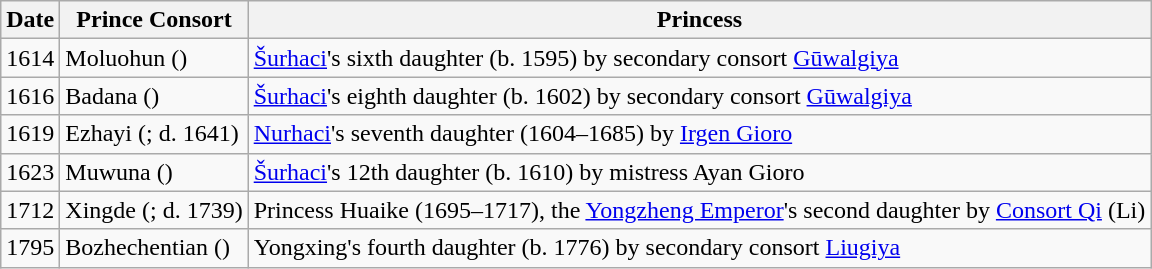<table class="wikitable">
<tr>
<th>Date</th>
<th>Prince Consort</th>
<th>Princess</th>
</tr>
<tr>
<td>1614</td>
<td>Moluohun ()</td>
<td><a href='#'>Šurhaci</a>'s sixth daughter (b. 1595) by secondary consort <a href='#'>Gūwalgiya</a></td>
</tr>
<tr>
<td>1616</td>
<td>Badana ()</td>
<td><a href='#'>Šurhaci</a>'s eighth daughter (b. 1602) by secondary consort <a href='#'>Gūwalgiya</a></td>
</tr>
<tr>
<td>1619</td>
<td>Ezhayi (; d. 1641)</td>
<td><a href='#'>Nurhaci</a>'s seventh daughter (1604–1685) by <a href='#'>Irgen Gioro</a></td>
</tr>
<tr>
<td>1623</td>
<td>Muwuna ()</td>
<td><a href='#'>Šurhaci</a>'s 12th daughter (b. 1610) by mistress Ayan Gioro</td>
</tr>
<tr>
<td>1712</td>
<td>Xingde (; d. 1739)</td>
<td>Princess Huaike (1695–1717), the <a href='#'>Yongzheng Emperor</a>'s second daughter by <a href='#'>Consort Qi</a> (Li)</td>
</tr>
<tr>
<td>1795</td>
<td>Bozhechentian ()</td>
<td>Yongxing's fourth daughter (b. 1776) by secondary consort <a href='#'>Liugiya</a></td>
</tr>
</table>
